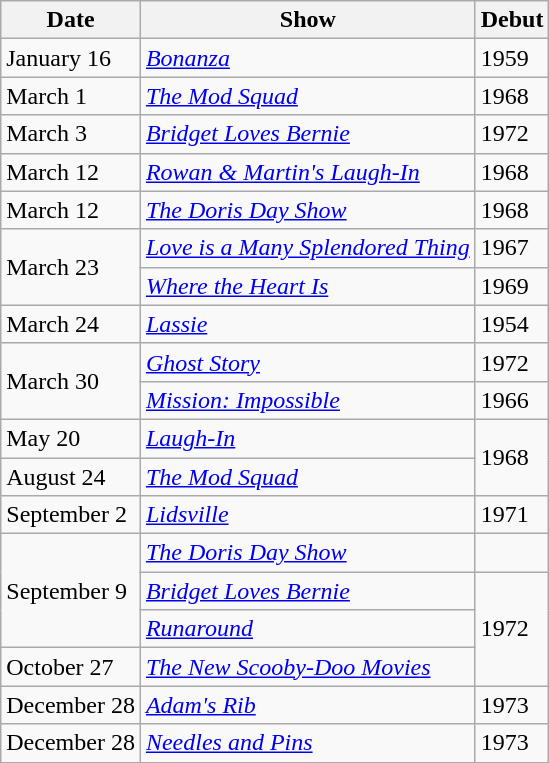<table class="wikitable">
<tr>
<th>Date</th>
<th>Show</th>
<th>Debut</th>
</tr>
<tr>
<td>January 16</td>
<td><em><a href='#'>Bonanza</a></em></td>
<td>1959</td>
</tr>
<tr>
<td>March 1</td>
<td><em><a href='#'>The Mod Squad</a></em></td>
<td>1968</td>
</tr>
<tr>
<td>March 3</td>
<td><em><a href='#'>Bridget Loves Bernie</a></em></td>
<td>1972</td>
</tr>
<tr>
<td>March 12</td>
<td><em><a href='#'>Rowan & Martin's Laugh-In</a></em></td>
<td>1968</td>
</tr>
<tr>
<td>March 12</td>
<td><em><a href='#'>The Doris Day Show</a></em></td>
<td>1968</td>
</tr>
<tr>
<td rowspan="2">March 23</td>
<td><em><a href='#'>Love is a Many Splendored Thing</a></em></td>
<td>1967</td>
</tr>
<tr>
<td><em><a href='#'>Where the Heart Is</a></em></td>
<td>1969</td>
</tr>
<tr>
<td>March 24</td>
<td><em><a href='#'>Lassie</a></em></td>
<td>1954</td>
</tr>
<tr>
<td rowspan="2">March 30</td>
<td><em><a href='#'>Ghost Story</a></em></td>
<td>1972</td>
</tr>
<tr>
<td><em><a href='#'>Mission: Impossible</a></em></td>
<td>1966</td>
</tr>
<tr>
<td>May 20</td>
<td><em><a href='#'>Laugh-In</a></em></td>
<td rowspan="2">1968</td>
</tr>
<tr>
<td>August 24</td>
<td><em><a href='#'>The Mod Squad</a></em></td>
</tr>
<tr>
<td>September 2</td>
<td><em><a href='#'>Lidsville</a></em></td>
<td>1971</td>
</tr>
<tr>
<td rowspan="3">September 9</td>
<td><em><a href='#'>The Doris Day Show</a></em></td>
</tr>
<tr>
<td><em><a href='#'>Bridget Loves Bernie</a></em></td>
<td rowspan="3">1972</td>
</tr>
<tr>
<td><em><a href='#'>Runaround</a></em></td>
</tr>
<tr>
<td>October 27</td>
<td><em><a href='#'>The New Scooby-Doo Movies</a></em></td>
</tr>
<tr>
<td>December 28</td>
<td><em><a href='#'>Adam's Rib</a></em></td>
<td>1973</td>
</tr>
<tr>
<td>December 28</td>
<td><em><a href='#'>Needles and Pins</a></em></td>
<td>1973</td>
</tr>
</table>
